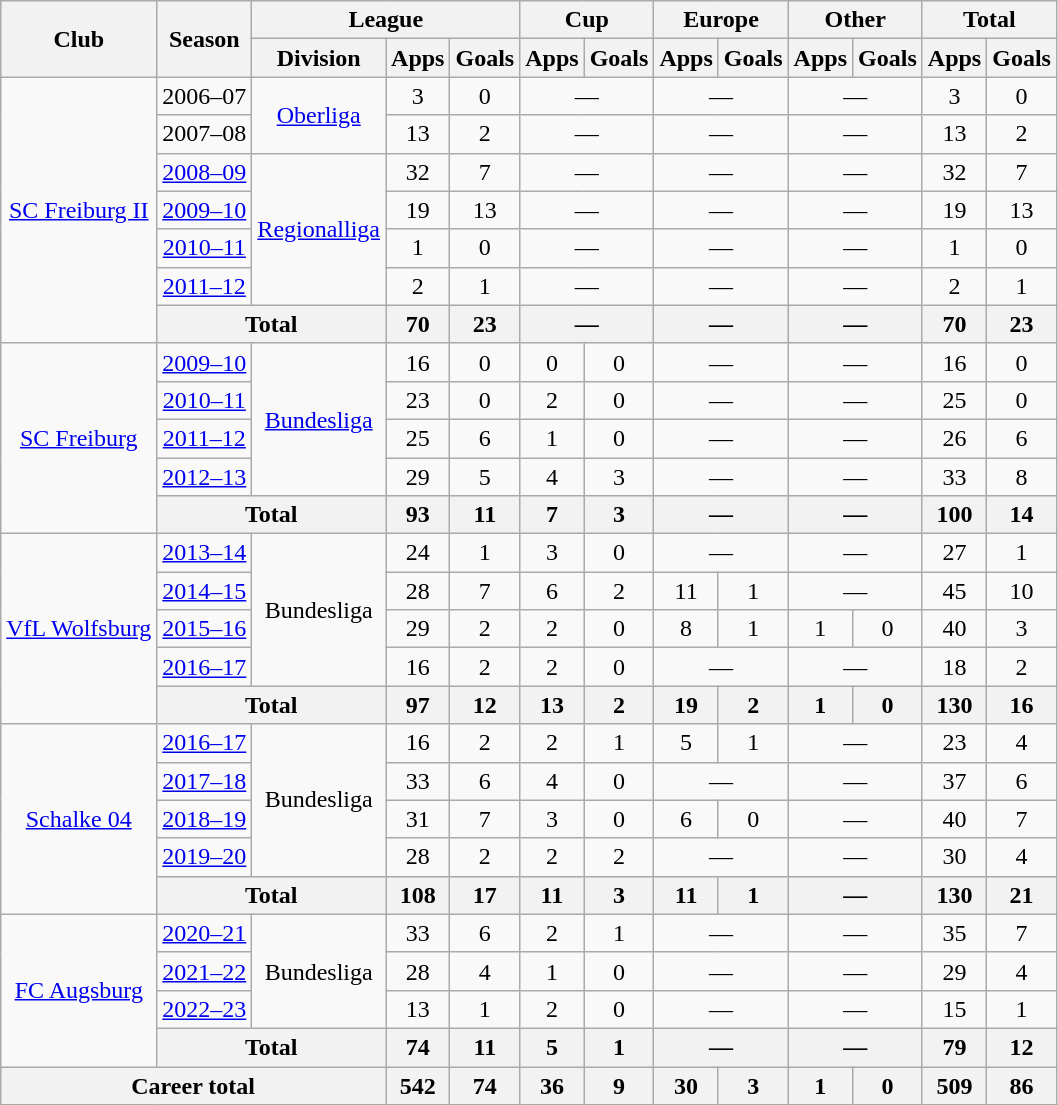<table class="wikitable" style="text-align:center">
<tr>
<th rowspan="2">Club</th>
<th rowspan="2">Season</th>
<th colspan="3">League</th>
<th colspan="2">Cup</th>
<th colspan="2">Europe</th>
<th colspan="2">Other</th>
<th colspan="2">Total</th>
</tr>
<tr>
<th>Division</th>
<th>Apps</th>
<th>Goals</th>
<th>Apps</th>
<th>Goals</th>
<th>Apps</th>
<th>Goals</th>
<th>Apps</th>
<th>Goals</th>
<th>Apps</th>
<th>Goals</th>
</tr>
<tr>
<td rowspan="7"><a href='#'>SC Freiburg II</a></td>
<td>2006–07</td>
<td rowspan="2"><a href='#'>Oberliga</a></td>
<td>3</td>
<td>0</td>
<td colspan="2">—</td>
<td colspan="2">—</td>
<td colspan="2">—</td>
<td>3</td>
<td>0</td>
</tr>
<tr>
<td>2007–08</td>
<td>13</td>
<td>2</td>
<td colspan="2">—</td>
<td colspan="2">—</td>
<td colspan="2">—</td>
<td>13</td>
<td>2</td>
</tr>
<tr>
<td><a href='#'>2008–09</a></td>
<td rowspan="4"><a href='#'>Regionalliga</a></td>
<td>32</td>
<td>7</td>
<td colspan="2">—</td>
<td colspan="2">—</td>
<td colspan="2">—</td>
<td>32</td>
<td>7</td>
</tr>
<tr>
<td><a href='#'>2009–10</a></td>
<td>19</td>
<td>13</td>
<td colspan="2">—</td>
<td colspan="2">—</td>
<td colspan="2">—</td>
<td>19</td>
<td>13</td>
</tr>
<tr>
<td><a href='#'>2010–11</a></td>
<td>1</td>
<td>0</td>
<td colspan="2">—</td>
<td colspan="2">—</td>
<td colspan="2">—</td>
<td>1</td>
<td>0</td>
</tr>
<tr>
<td><a href='#'>2011–12</a></td>
<td>2</td>
<td>1</td>
<td colspan="2">—</td>
<td colspan="2">—</td>
<td colspan="2">—</td>
<td>2</td>
<td>1</td>
</tr>
<tr>
<th colspan="2">Total</th>
<th>70</th>
<th>23</th>
<th colspan="2">—</th>
<th colspan="2">—</th>
<th colspan="2">—</th>
<th>70</th>
<th>23</th>
</tr>
<tr>
<td rowspan="5"><a href='#'>SC Freiburg</a></td>
<td><a href='#'>2009–10</a></td>
<td rowspan="4"><a href='#'>Bundesliga</a></td>
<td>16</td>
<td>0</td>
<td>0</td>
<td>0</td>
<td colspan="2">—</td>
<td colspan="2">—</td>
<td>16</td>
<td>0</td>
</tr>
<tr>
<td><a href='#'>2010–11</a></td>
<td>23</td>
<td>0</td>
<td>2</td>
<td>0</td>
<td colspan="2">—</td>
<td colspan="2">—</td>
<td>25</td>
<td>0</td>
</tr>
<tr>
<td><a href='#'>2011–12</a></td>
<td>25</td>
<td>6</td>
<td>1</td>
<td>0</td>
<td colspan="2">—</td>
<td colspan="2">—</td>
<td>26</td>
<td>6</td>
</tr>
<tr>
<td><a href='#'>2012–13</a></td>
<td>29</td>
<td>5</td>
<td>4</td>
<td>3</td>
<td colspan="2">—</td>
<td colspan="2">—</td>
<td>33</td>
<td>8</td>
</tr>
<tr>
<th colspan="2">Total</th>
<th>93</th>
<th>11</th>
<th>7</th>
<th>3</th>
<th colspan="2">—</th>
<th colspan="2">—</th>
<th>100</th>
<th>14</th>
</tr>
<tr>
<td rowspan="5"><a href='#'>VfL Wolfsburg</a></td>
<td><a href='#'>2013–14</a></td>
<td rowspan="4">Bundesliga</td>
<td>24</td>
<td>1</td>
<td>3</td>
<td>0</td>
<td colspan="2">—</td>
<td colspan="2">—</td>
<td>27</td>
<td>1</td>
</tr>
<tr>
<td><a href='#'>2014–15</a></td>
<td>28</td>
<td>7</td>
<td>6</td>
<td>2</td>
<td>11</td>
<td>1</td>
<td colspan="2">—</td>
<td>45</td>
<td>10</td>
</tr>
<tr>
<td><a href='#'>2015–16</a></td>
<td>29</td>
<td>2</td>
<td>2</td>
<td>0</td>
<td>8</td>
<td>1</td>
<td>1</td>
<td>0</td>
<td>40</td>
<td>3</td>
</tr>
<tr>
<td><a href='#'>2016–17</a></td>
<td>16</td>
<td>2</td>
<td>2</td>
<td>0</td>
<td colspan="2">—</td>
<td colspan="2">—</td>
<td>18</td>
<td>2</td>
</tr>
<tr>
<th colspan="2">Total</th>
<th>97</th>
<th>12</th>
<th>13</th>
<th>2</th>
<th>19</th>
<th>2</th>
<th>1</th>
<th>0</th>
<th>130</th>
<th>16</th>
</tr>
<tr>
<td rowspan="5"><a href='#'>Schalke 04</a></td>
<td><a href='#'>2016–17</a></td>
<td rowspan="4">Bundesliga</td>
<td>16</td>
<td>2</td>
<td>2</td>
<td>1</td>
<td>5</td>
<td>1</td>
<td colspan="2">—</td>
<td>23</td>
<td>4</td>
</tr>
<tr>
<td><a href='#'>2017–18</a></td>
<td>33</td>
<td>6</td>
<td>4</td>
<td>0</td>
<td colspan="2">—</td>
<td colspan="2">—</td>
<td>37</td>
<td>6</td>
</tr>
<tr>
<td><a href='#'>2018–19</a></td>
<td>31</td>
<td>7</td>
<td>3</td>
<td>0</td>
<td>6</td>
<td>0</td>
<td colspan="2">—</td>
<td>40</td>
<td>7</td>
</tr>
<tr>
<td><a href='#'>2019–20</a></td>
<td>28</td>
<td>2</td>
<td>2</td>
<td>2</td>
<td colspan="2">—</td>
<td colspan="2">—</td>
<td>30</td>
<td>4</td>
</tr>
<tr>
<th colspan="2">Total</th>
<th>108</th>
<th>17</th>
<th>11</th>
<th>3</th>
<th>11</th>
<th>1</th>
<th colspan="2">—</th>
<th>130</th>
<th>21</th>
</tr>
<tr>
<td rowspan="4"><a href='#'>FC Augsburg</a></td>
<td><a href='#'>2020–21</a></td>
<td rowspan="3">Bundesliga</td>
<td>33</td>
<td>6</td>
<td>2</td>
<td>1</td>
<td colspan="2">—</td>
<td colspan="2">—</td>
<td>35</td>
<td>7</td>
</tr>
<tr>
<td><a href='#'>2021–22</a></td>
<td>28</td>
<td>4</td>
<td>1</td>
<td>0</td>
<td colspan="2">—</td>
<td colspan="2">—</td>
<td>29</td>
<td>4</td>
</tr>
<tr>
<td><a href='#'>2022–23</a></td>
<td>13</td>
<td>1</td>
<td>2</td>
<td>0</td>
<td colspan="2">—</td>
<td colspan="2">—</td>
<td>15</td>
<td>1</td>
</tr>
<tr>
<th colspan="2">Total</th>
<th>74</th>
<th>11</th>
<th>5</th>
<th>1</th>
<th colspan="2">—</th>
<th colspan="2">—</th>
<th>79</th>
<th>12</th>
</tr>
<tr>
<th colspan="3">Career total</th>
<th>542</th>
<th>74</th>
<th>36</th>
<th>9</th>
<th>30</th>
<th>3</th>
<th>1</th>
<th>0</th>
<th>509</th>
<th>86</th>
</tr>
</table>
